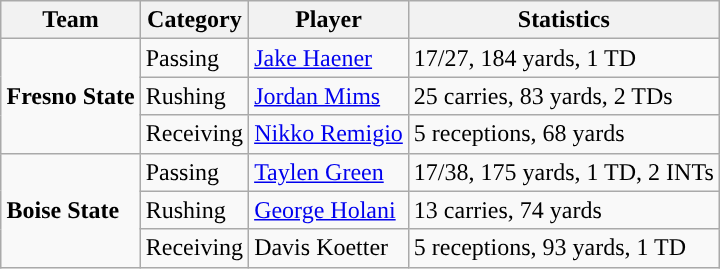<table class="wikitable" style="float: right;">
<tr>
<th>Team</th>
<th>Category</th>
<th>Player</th>
<th>Statistics</th>
</tr>
<tr>
<td rowspan=3><strong>Fresno State</strong></td>
<td>Passing</td>
<td><a href='#'>Jake Haener</a></td>
<td>17/27, 184 yards, 1 TD</td>
</tr>
<tr>
<td>Rushing</td>
<td><a href='#'>Jordan Mims</a></td>
<td>25 carries, 83 yards, 2 TDs</td>
</tr>
<tr>
<td>Receiving</td>
<td><a href='#'>Nikko Remigio</a></td>
<td>5 receptions, 68 yards</td>
</tr>
<tr>
<td rowspan=3><strong>Boise State</strong></td>
<td>Passing</td>
<td><a href='#'>Taylen Green</a></td>
<td>17/38, 175 yards, 1 TD, 2 INTs</td>
</tr>
<tr>
<td>Rushing</td>
<td><a href='#'>George Holani</a></td>
<td>13 carries, 74 yards</td>
</tr>
<tr>
<td>Receiving</td>
<td>Davis Koetter</td>
<td>5 receptions, 93 yards, 1 TD</td>
</tr>
</table>
